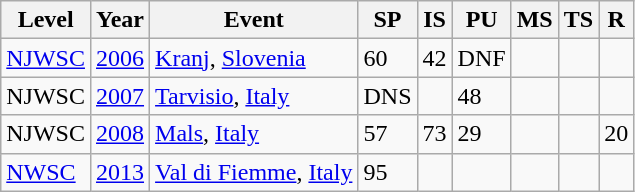<table class="wikitable sortable">
<tr>
<th>Level</th>
<th>Year</th>
<th>Event</th>
<th>SP</th>
<th>IS</th>
<th>PU</th>
<th>MS</th>
<th>TS</th>
<th>R</th>
</tr>
<tr>
<td><a href='#'>NJWSC</a></td>
<td><a href='#'>2006</a></td>
<td> <a href='#'>Kranj</a>, <a href='#'>Slovenia</a></td>
<td>60</td>
<td>42</td>
<td>DNF</td>
<td></td>
<td></td>
<td></td>
</tr>
<tr>
<td>NJWSC</td>
<td><a href='#'>2007</a></td>
<td> <a href='#'>Tarvisio</a>, <a href='#'>Italy</a></td>
<td>DNS</td>
<td></td>
<td>48</td>
<td></td>
<td></td>
<td></td>
</tr>
<tr>
<td>NJWSC</td>
<td><a href='#'>2008</a></td>
<td> <a href='#'>Mals</a>, <a href='#'>Italy</a></td>
<td>57</td>
<td>73</td>
<td>29</td>
<td></td>
<td></td>
<td>20</td>
</tr>
<tr>
<td><a href='#'>NWSC</a></td>
<td><a href='#'>2013</a></td>
<td> <a href='#'>Val di Fiemme</a>, <a href='#'>Italy</a></td>
<td>95</td>
<td></td>
<td></td>
<td></td>
<td></td>
<td></td>
</tr>
</table>
